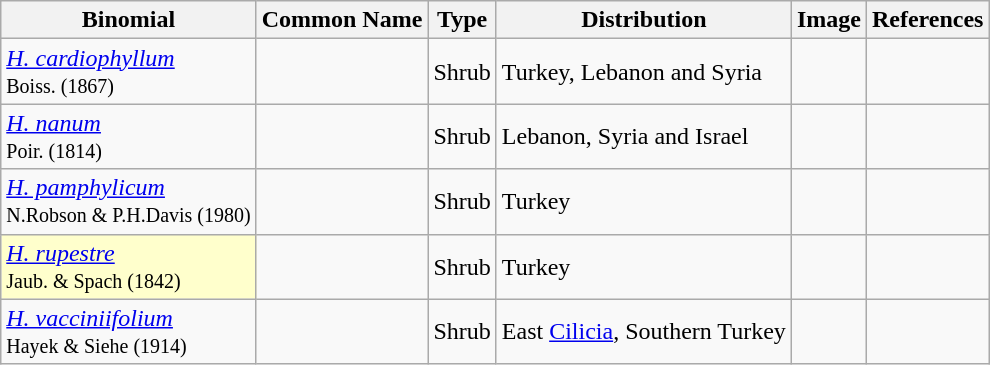<table class="wikitable mw-collapsible ">
<tr>
<th>Binomial</th>
<th>Common Name</th>
<th>Type</th>
<th>Distribution</th>
<th>Image</th>
<th>References</th>
</tr>
<tr>
<td><em><a href='#'>H. cardiophyllum</a></em><br><small>Boiss. (1867)</small></td>
<td></td>
<td>Shrub</td>
<td>Turkey, Lebanon and Syria</td>
<td></td>
<td></td>
</tr>
<tr>
<td><em><a href='#'>H. nanum</a></em><br><small>Poir. (1814)</small></td>
<td></td>
<td>Shrub</td>
<td>Lebanon, Syria and Israel</td>
<td></td>
<td></td>
</tr>
<tr>
<td><em><a href='#'>H. pamphylicum</a></em><br><small>N.Robson & P.H.Davis (1980)</small></td>
<td></td>
<td>Shrub</td>
<td>Turkey</td>
<td></td>
<td></td>
</tr>
<tr>
<td scope="row" style="background:#FFFFCC;"><em><a href='#'>H. rupestre</a></em><br><small>Jaub. & Spach (1842)</small></td>
<td></td>
<td>Shrub</td>
<td>Turkey</td>
<td></td>
<td></td>
</tr>
<tr>
<td><em><a href='#'>H. vacciniifolium</a></em><br><small>Hayek & Siehe (1914)</small></td>
<td></td>
<td>Shrub</td>
<td>East <a href='#'>Cilicia</a>, Southern Turkey</td>
<td></td>
<td></td>
</tr>
</table>
